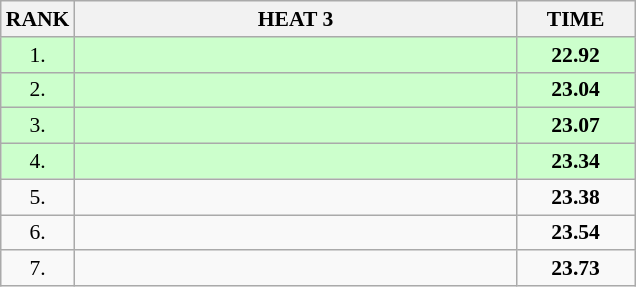<table class="wikitable" style="border-collapse: collapse; font-size: 90%;">
<tr>
<th>RANK</th>
<th style="width: 20em">HEAT 3</th>
<th style="width: 5em">TIME</th>
</tr>
<tr style="background:#ccffcc;">
<td align="center">1.</td>
<td></td>
<td align="center"><strong>22.92</strong></td>
</tr>
<tr style="background:#ccffcc;">
<td align="center">2.</td>
<td></td>
<td align="center"><strong>23.04</strong></td>
</tr>
<tr style="background:#ccffcc;">
<td align="center">3.</td>
<td></td>
<td align="center"><strong>23.07</strong></td>
</tr>
<tr style="background:#ccffcc;">
<td align="center">4.</td>
<td></td>
<td align="center"><strong>23.34</strong></td>
</tr>
<tr>
<td align="center">5.</td>
<td></td>
<td align="center"><strong>23.38</strong></td>
</tr>
<tr>
<td align="center">6.</td>
<td></td>
<td align="center"><strong>23.54</strong></td>
</tr>
<tr>
<td align="center">7.</td>
<td></td>
<td align="center"><strong>23.73</strong></td>
</tr>
</table>
